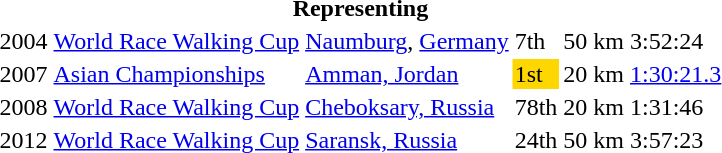<table>
<tr>
<th colspan="6">Representing </th>
</tr>
<tr>
<td>2004</td>
<td><a href='#'>World Race Walking Cup</a></td>
<td><a href='#'>Naumburg</a>, <a href='#'>Germany</a></td>
<td>7th</td>
<td>50 km</td>
<td>3:52:24</td>
</tr>
<tr>
<td>2007</td>
<td><a href='#'>Asian Championships</a></td>
<td><a href='#'>Amman, Jordan</a></td>
<td bgcolor="gold">1st</td>
<td>20 km</td>
<td><a href='#'>1:30:21.3</a></td>
</tr>
<tr>
<td>2008</td>
<td><a href='#'>World Race Walking Cup</a></td>
<td><a href='#'>Cheboksary, Russia</a></td>
<td>78th</td>
<td>20 km</td>
<td>1:31:46</td>
</tr>
<tr>
<td>2012</td>
<td><a href='#'>World Race Walking Cup</a></td>
<td><a href='#'>Saransk, Russia</a></td>
<td>24th</td>
<td>50 km</td>
<td>3:57:23</td>
</tr>
</table>
